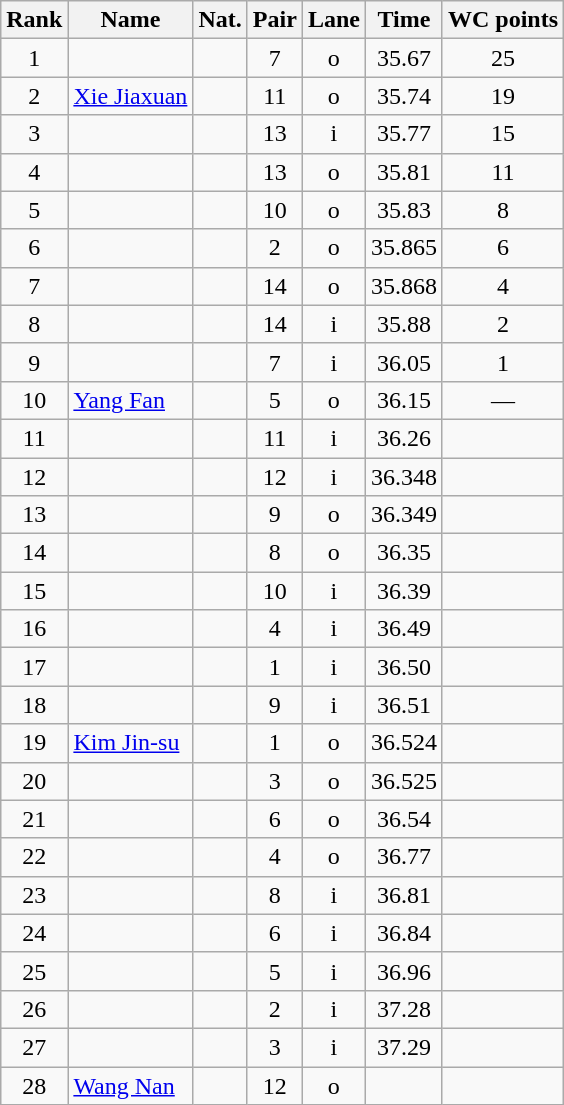<table class="wikitable sortable" style="text-align:center">
<tr>
<th>Rank</th>
<th>Name</th>
<th>Nat.</th>
<th>Pair</th>
<th>Lane</th>
<th>Time</th>
<th>WC points</th>
</tr>
<tr>
<td>1</td>
<td align=left></td>
<td></td>
<td>7</td>
<td>o</td>
<td>35.67</td>
<td>25</td>
</tr>
<tr>
<td>2</td>
<td align=left><a href='#'>Xie Jiaxuan</a></td>
<td></td>
<td>11</td>
<td>o</td>
<td>35.74</td>
<td>19</td>
</tr>
<tr>
<td>3</td>
<td align=left></td>
<td></td>
<td>13</td>
<td>i</td>
<td>35.77</td>
<td>15</td>
</tr>
<tr>
<td>4</td>
<td align=left></td>
<td></td>
<td>13</td>
<td>o</td>
<td>35.81</td>
<td>11</td>
</tr>
<tr>
<td>5</td>
<td align=left></td>
<td></td>
<td>10</td>
<td>o</td>
<td>35.83</td>
<td>8</td>
</tr>
<tr>
<td>6</td>
<td align=left></td>
<td></td>
<td>2</td>
<td>o</td>
<td>35.865</td>
<td>6</td>
</tr>
<tr>
<td>7</td>
<td align=left></td>
<td></td>
<td>14</td>
<td>o</td>
<td>35.868</td>
<td>4</td>
</tr>
<tr>
<td>8</td>
<td align=left></td>
<td></td>
<td>14</td>
<td>i</td>
<td>35.88</td>
<td>2</td>
</tr>
<tr>
<td>9</td>
<td align=left></td>
<td></td>
<td>7</td>
<td>i</td>
<td>36.05</td>
<td>1</td>
</tr>
<tr>
<td>10</td>
<td align=left><a href='#'>Yang Fan</a></td>
<td></td>
<td>5</td>
<td>o</td>
<td>36.15</td>
<td>—</td>
</tr>
<tr>
<td>11</td>
<td align=left></td>
<td></td>
<td>11</td>
<td>i</td>
<td>36.26</td>
<td></td>
</tr>
<tr>
<td>12</td>
<td align=left></td>
<td></td>
<td>12</td>
<td>i</td>
<td>36.348</td>
<td></td>
</tr>
<tr>
<td>13</td>
<td align=left></td>
<td></td>
<td>9</td>
<td>o</td>
<td>36.349</td>
<td></td>
</tr>
<tr>
<td>14</td>
<td align=left></td>
<td></td>
<td>8</td>
<td>o</td>
<td>36.35</td>
<td></td>
</tr>
<tr>
<td>15</td>
<td align=left></td>
<td></td>
<td>10</td>
<td>i</td>
<td>36.39</td>
<td></td>
</tr>
<tr>
<td>16</td>
<td align=left></td>
<td></td>
<td>4</td>
<td>i</td>
<td>36.49</td>
<td></td>
</tr>
<tr>
<td>17</td>
<td align=left></td>
<td></td>
<td>1</td>
<td>i</td>
<td>36.50</td>
<td></td>
</tr>
<tr>
<td>18</td>
<td align=left></td>
<td></td>
<td>9</td>
<td>i</td>
<td>36.51</td>
<td></td>
</tr>
<tr>
<td>19</td>
<td align=left><a href='#'>Kim Jin-su</a></td>
<td></td>
<td>1</td>
<td>o</td>
<td>36.524</td>
<td></td>
</tr>
<tr>
<td>20</td>
<td align=left></td>
<td></td>
<td>3</td>
<td>o</td>
<td>36.525</td>
<td></td>
</tr>
<tr>
<td>21</td>
<td align=left></td>
<td></td>
<td>6</td>
<td>o</td>
<td>36.54</td>
<td></td>
</tr>
<tr>
<td>22</td>
<td align=left></td>
<td></td>
<td>4</td>
<td>o</td>
<td>36.77</td>
<td></td>
</tr>
<tr>
<td>23</td>
<td align=left></td>
<td></td>
<td>8</td>
<td>i</td>
<td>36.81</td>
<td></td>
</tr>
<tr>
<td>24</td>
<td align=left></td>
<td></td>
<td>6</td>
<td>i</td>
<td>36.84</td>
<td></td>
</tr>
<tr>
<td>25</td>
<td align=left></td>
<td></td>
<td>5</td>
<td>i</td>
<td>36.96</td>
<td></td>
</tr>
<tr>
<td>26</td>
<td align=left></td>
<td></td>
<td>2</td>
<td>i</td>
<td>37.28</td>
<td></td>
</tr>
<tr>
<td>27</td>
<td align=left></td>
<td></td>
<td>3</td>
<td>i</td>
<td>37.29</td>
<td></td>
</tr>
<tr>
<td>28</td>
<td align=left><a href='#'>Wang Nan</a></td>
<td></td>
<td>12</td>
<td>o</td>
<td></td>
<td></td>
</tr>
</table>
